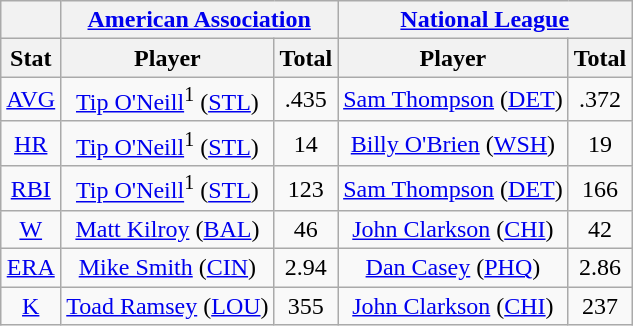<table class="wikitable" style="text-align:center;">
<tr>
<th></th>
<th colspan="2"><a href='#'>American Association</a></th>
<th colspan="2"><a href='#'>National League</a></th>
</tr>
<tr>
<th>Stat</th>
<th>Player</th>
<th>Total</th>
<th>Player</th>
<th>Total</th>
</tr>
<tr>
<td><a href='#'>AVG</a></td>
<td><a href='#'>Tip O'Neill</a><sup>1</sup> (<a href='#'>STL</a>)</td>
<td>.435</td>
<td><a href='#'>Sam Thompson</a> (<a href='#'>DET</a>)</td>
<td>.372</td>
</tr>
<tr>
<td><a href='#'>HR</a></td>
<td><a href='#'>Tip O'Neill</a><sup>1</sup> (<a href='#'>STL</a>)</td>
<td>14</td>
<td><a href='#'>Billy O'Brien</a> (<a href='#'>WSH</a>)</td>
<td>19</td>
</tr>
<tr>
<td><a href='#'>RBI</a></td>
<td><a href='#'>Tip O'Neill</a><sup>1</sup> (<a href='#'>STL</a>)</td>
<td>123</td>
<td><a href='#'>Sam Thompson</a> (<a href='#'>DET</a>)</td>
<td>166</td>
</tr>
<tr>
<td><a href='#'>W</a></td>
<td><a href='#'>Matt Kilroy</a> (<a href='#'>BAL</a>)</td>
<td>46</td>
<td><a href='#'>John Clarkson</a> (<a href='#'>CHI</a>)</td>
<td>42</td>
</tr>
<tr>
<td><a href='#'>ERA</a></td>
<td><a href='#'>Mike Smith</a> (<a href='#'>CIN</a>)</td>
<td>2.94</td>
<td><a href='#'>Dan Casey</a> (<a href='#'>PHQ</a>)</td>
<td>2.86</td>
</tr>
<tr>
<td><a href='#'>K</a></td>
<td><a href='#'>Toad Ramsey</a> (<a href='#'>LOU</a>)</td>
<td>355</td>
<td><a href='#'>John Clarkson</a> (<a href='#'>CHI</a>)</td>
<td>237</td>
</tr>
</table>
